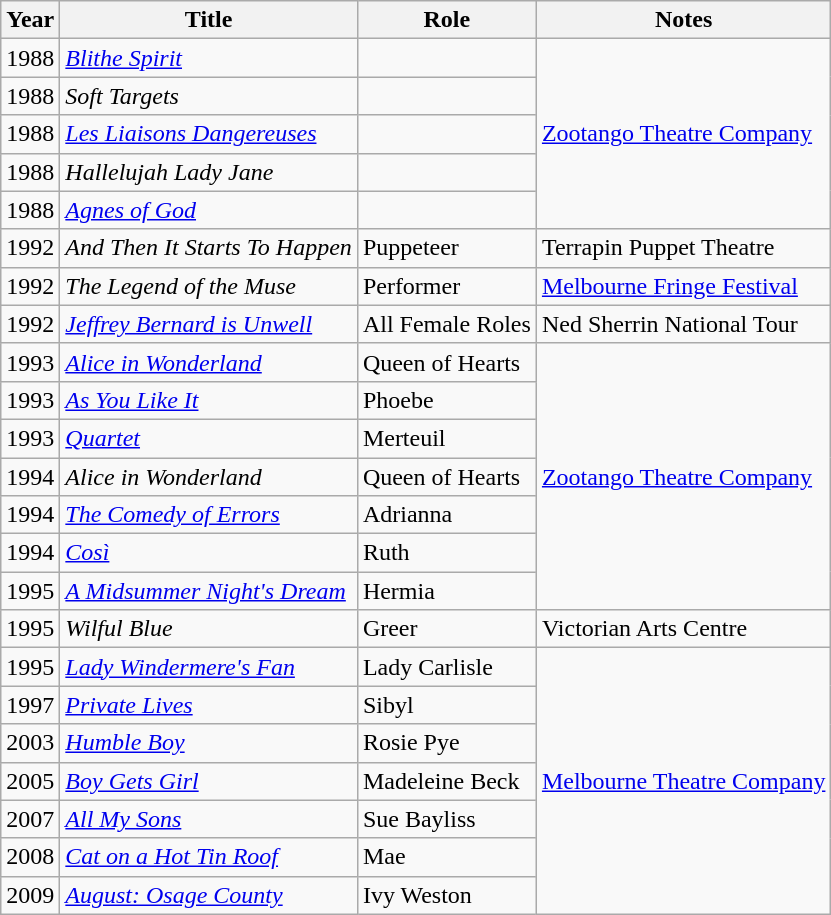<table class="wikitable sortable">
<tr>
<th>Year</th>
<th>Title</th>
<th>Role</th>
<th class="unsortable">Notes</th>
</tr>
<tr>
<td>1988</td>
<td><em><a href='#'>Blithe Spirit</a></em></td>
<td></td>
<td rowspan="5"><a href='#'>Zootango Theatre Company</a></td>
</tr>
<tr>
<td>1988</td>
<td><em>Soft Targets</em></td>
<td></td>
</tr>
<tr>
<td>1988</td>
<td><em><a href='#'>Les Liaisons Dangereuses</a></em></td>
<td></td>
</tr>
<tr>
<td>1988</td>
<td><em>Hallelujah Lady Jane</em></td>
<td></td>
</tr>
<tr>
<td>1988</td>
<td><em><a href='#'>Agnes of God</a></em></td>
<td></td>
</tr>
<tr>
<td>1992</td>
<td><em>And Then It Starts To Happen</em></td>
<td>Puppeteer</td>
<td>Terrapin Puppet Theatre</td>
</tr>
<tr>
<td>1992</td>
<td><em>The Legend of the Muse</em></td>
<td>Performer</td>
<td><a href='#'>Melbourne Fringe Festival</a></td>
</tr>
<tr>
<td>1992</td>
<td><em><a href='#'>Jeffrey Bernard is Unwell</a></em></td>
<td>All Female Roles</td>
<td>Ned Sherrin National Tour</td>
</tr>
<tr>
<td>1993</td>
<td><em><a href='#'>Alice in Wonderland</a></em></td>
<td>Queen of Hearts</td>
<td rowspan="7"><a href='#'>Zootango Theatre Company</a></td>
</tr>
<tr>
<td>1993</td>
<td><em><a href='#'>As You Like It</a></em></td>
<td>Phoebe</td>
</tr>
<tr>
<td>1993</td>
<td><em><a href='#'>Quartet</a></em></td>
<td>Merteuil</td>
</tr>
<tr>
<td>1994</td>
<td><em>Alice in Wonderland</em></td>
<td>Queen of Hearts</td>
</tr>
<tr>
<td>1994</td>
<td><em><a href='#'>The Comedy of Errors</a></em></td>
<td>Adrianna</td>
</tr>
<tr>
<td>1994</td>
<td><em><a href='#'>Così</a></em></td>
<td>Ruth</td>
</tr>
<tr>
<td>1995</td>
<td><em><a href='#'>A Midsummer Night's Dream</a></em></td>
<td>Hermia</td>
</tr>
<tr>
<td>1995</td>
<td><em>Wilful Blue</em></td>
<td>Greer</td>
<td>Victorian Arts Centre</td>
</tr>
<tr>
<td>1995</td>
<td><em><a href='#'>Lady Windermere's Fan</a></em></td>
<td>Lady Carlisle</td>
<td rowspan="7"><a href='#'>Melbourne Theatre Company</a></td>
</tr>
<tr>
<td>1997</td>
<td><em><a href='#'>Private Lives</a></em></td>
<td>Sibyl</td>
</tr>
<tr>
<td>2003</td>
<td><em><a href='#'>Humble Boy</a></em></td>
<td>Rosie Pye</td>
</tr>
<tr>
<td>2005</td>
<td><em><a href='#'>Boy Gets Girl</a></em></td>
<td>Madeleine Beck</td>
</tr>
<tr>
<td>2007</td>
<td><em><a href='#'>All My Sons</a></em></td>
<td>Sue Bayliss</td>
</tr>
<tr>
<td>2008</td>
<td><em><a href='#'>Cat on a Hot Tin Roof</a></em></td>
<td>Mae</td>
</tr>
<tr>
<td>2009</td>
<td><em><a href='#'>August: Osage County</a></em></td>
<td>Ivy Weston</td>
</tr>
</table>
